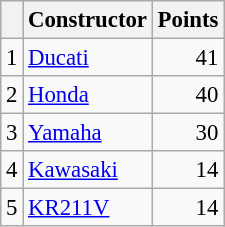<table class="wikitable" style="font-size: 95%;">
<tr>
<th></th>
<th>Constructor</th>
<th>Points</th>
</tr>
<tr>
<td align=center>1</td>
<td> <a href='#'>Ducati</a></td>
<td align=right>41</td>
</tr>
<tr>
<td align=center>2</td>
<td> <a href='#'>Honda</a></td>
<td align=right>40</td>
</tr>
<tr>
<td align=center>3</td>
<td> <a href='#'>Yamaha</a></td>
<td align=right>30</td>
</tr>
<tr>
<td align=center>4</td>
<td> <a href='#'>Kawasaki</a></td>
<td align=right>14</td>
</tr>
<tr>
<td align=center>5</td>
<td> <a href='#'>KR211V</a></td>
<td align=right>14</td>
</tr>
</table>
